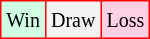<table class="wikitable">
<tr>
<td style="background-color: #d0ffe3; border:1px solid red;"><small>Win</small></td>
<td style="background-color: #f3f3f3; border:1px solid red;"><small>Draw</small></td>
<td style="background-color: #ffd0e3; border:1px solid red;"><small>Loss</small></td>
</tr>
</table>
